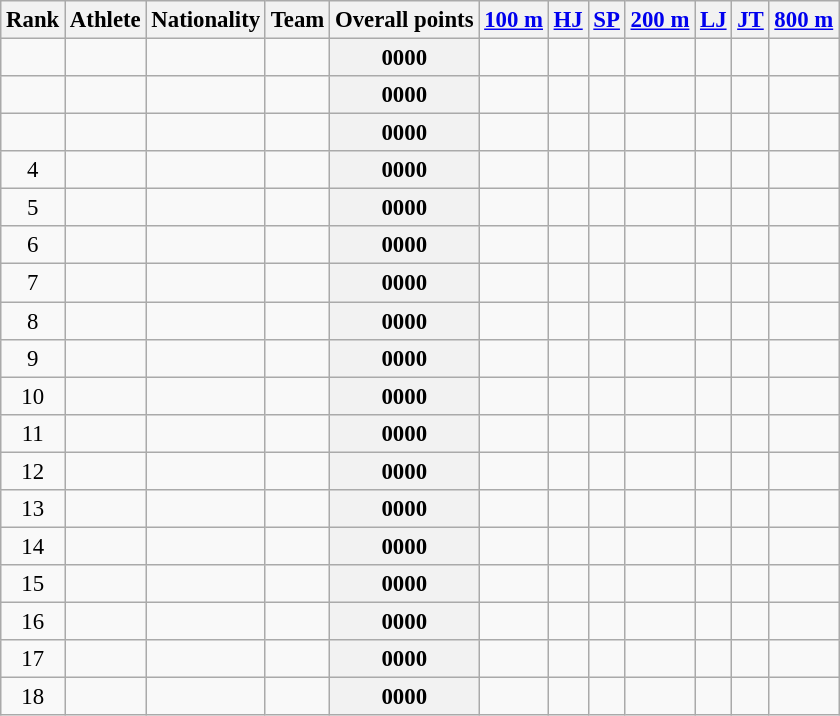<table class="wikitable sortable plainrowheaders" style="font-size:95%; text-align:center;">
<tr>
<th scope="col">Rank</th>
<th scope="col">Athlete</th>
<th scope="col">Nationality</th>
<th scope="col">Team</th>
<th scope="col">Overall points</th>
<th scope="col"><a href='#'>100 m</a></th>
<th scope="col"><a href='#'>HJ</a></th>
<th scope="col"><a href='#'>SP</a></th>
<th scope="col"><a href='#'>200 m</a></th>
<th scope="col"><a href='#'>LJ</a></th>
<th scope="col"><a href='#'>JT</a></th>
<th scope="col"><a href='#'>800 m</a></th>
</tr>
<tr>
<td></td>
<td align=left></td>
<td align=left></td>
<td></td>
<th scope="row">0000</th>
<td></td>
<td></td>
<td></td>
<td></td>
<td></td>
<td></td>
<td></td>
</tr>
<tr>
<td></td>
<td align=left></td>
<td align=left></td>
<td></td>
<th scope="row">0000</th>
<td></td>
<td></td>
<td></td>
<td></td>
<td></td>
<td></td>
<td></td>
</tr>
<tr>
<td></td>
<td align=left></td>
<td align=left></td>
<td></td>
<th scope="row">0000</th>
<td></td>
<td></td>
<td></td>
<td></td>
<td></td>
<td></td>
<td></td>
</tr>
<tr>
<td>4</td>
<td align=left></td>
<td align=left></td>
<td></td>
<th scope="row">0000</th>
<td></td>
<td></td>
<td></td>
<td></td>
<td></td>
<td></td>
<td></td>
</tr>
<tr>
<td>5</td>
<td align=left></td>
<td align=left></td>
<td></td>
<th scope="row">0000</th>
<td></td>
<td></td>
<td></td>
<td></td>
<td></td>
<td></td>
<td></td>
</tr>
<tr>
<td>6</td>
<td align=left></td>
<td align=left></td>
<td></td>
<th scope="row">0000</th>
<td></td>
<td></td>
<td></td>
<td></td>
<td></td>
<td></td>
<td></td>
</tr>
<tr>
<td>7</td>
<td align=left></td>
<td align=left></td>
<td></td>
<th scope="row">0000</th>
<td></td>
<td></td>
<td></td>
<td></td>
<td></td>
<td></td>
<td></td>
</tr>
<tr>
<td>8</td>
<td align=left></td>
<td align=left></td>
<td></td>
<th scope="row">0000</th>
<td></td>
<td></td>
<td></td>
<td></td>
<td></td>
<td></td>
<td></td>
</tr>
<tr>
<td>9</td>
<td align=left></td>
<td align=left></td>
<td></td>
<th scope="row">0000</th>
<td></td>
<td></td>
<td></td>
<td></td>
<td></td>
<td></td>
<td></td>
</tr>
<tr>
<td>10</td>
<td align=left></td>
<td align=left></td>
<td></td>
<th scope="row">0000</th>
<td></td>
<td></td>
<td></td>
<td></td>
<td></td>
<td></td>
<td></td>
</tr>
<tr>
<td>11</td>
<td align=left></td>
<td align=left></td>
<td></td>
<th scope="row">0000</th>
<td></td>
<td></td>
<td></td>
<td></td>
<td></td>
<td></td>
<td></td>
</tr>
<tr>
<td>12</td>
<td align=left></td>
<td align=left></td>
<td></td>
<th scope="row">0000</th>
<td></td>
<td></td>
<td></td>
<td></td>
<td></td>
<td></td>
<td></td>
</tr>
<tr>
<td>13</td>
<td align=left></td>
<td align=left></td>
<td></td>
<th scope="row">0000</th>
<td></td>
<td></td>
<td></td>
<td></td>
<td></td>
<td></td>
<td></td>
</tr>
<tr>
<td>14</td>
<td align=left></td>
<td align=left></td>
<td></td>
<th scope="row">0000</th>
<td></td>
<td></td>
<td></td>
<td></td>
<td></td>
<td></td>
<td></td>
</tr>
<tr>
<td>15</td>
<td align=left></td>
<td align=left></td>
<td></td>
<th scope="row">0000</th>
<td></td>
<td></td>
<td></td>
<td></td>
<td></td>
<td></td>
<td></td>
</tr>
<tr>
<td>16</td>
<td align=left></td>
<td align=left></td>
<td></td>
<th scope="row">0000</th>
<td></td>
<td></td>
<td></td>
<td></td>
<td></td>
<td></td>
<td></td>
</tr>
<tr>
<td>17</td>
<td align=left></td>
<td align=left></td>
<td></td>
<th scope="row">0000</th>
<td></td>
<td></td>
<td></td>
<td></td>
<td></td>
<td></td>
<td></td>
</tr>
<tr>
<td>18</td>
<td align=left></td>
<td align=left></td>
<td></td>
<th scope="row">0000</th>
<td></td>
<td></td>
<td></td>
<td></td>
<td></td>
<td></td>
<td></td>
</tr>
</table>
